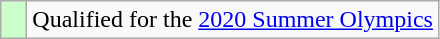<table class="wikitable" style="text-align:left">
<tr>
<td width=10px bgcolor=#ccffcc></td>
<td>Qualified for the <a href='#'>2020 Summer Olympics</a></td>
</tr>
</table>
